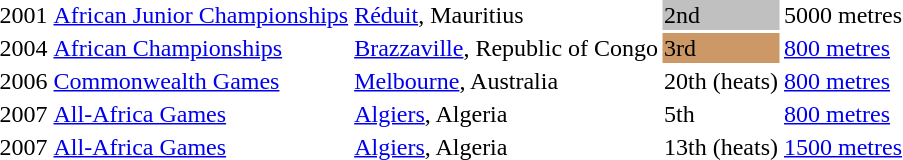<table>
<tr>
<td>2001</td>
<td><a href='#'>African Junior Championships</a></td>
<td><a href='#'>Réduit</a>, Mauritius</td>
<td bgcolor=silver>2nd</td>
<td>5000 metres</td>
<td></td>
</tr>
<tr>
<td>2004</td>
<td><a href='#'>African Championships</a></td>
<td><a href='#'>Brazzaville</a>, Republic of Congo</td>
<td bgcolor=cc9966>3rd</td>
<td><a href='#'>800 metres</a></td>
<td></td>
</tr>
<tr>
<td>2006</td>
<td><a href='#'>Commonwealth Games</a></td>
<td><a href='#'>Melbourne</a>, Australia</td>
<td>20th (heats)</td>
<td><a href='#'>800 metres</a></td>
<td></td>
</tr>
<tr>
<td>2007</td>
<td><a href='#'>All-Africa Games</a></td>
<td><a href='#'>Algiers</a>, Algeria</td>
<td>5th</td>
<td><a href='#'>800 metres</a></td>
<td></td>
</tr>
<tr>
<td>2007</td>
<td><a href='#'>All-Africa Games</a></td>
<td><a href='#'>Algiers</a>, Algeria</td>
<td>13th (heats)</td>
<td><a href='#'>1500 metres</a></td>
<td></td>
</tr>
</table>
